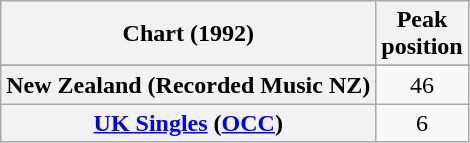<table class="wikitable sortable plainrowheaders" style="text-align:center">
<tr>
<th>Chart (1992)</th>
<th>Peak<br>position</th>
</tr>
<tr>
</tr>
<tr>
</tr>
<tr>
<th scope="row">New Zealand (Recorded Music NZ)</th>
<td style="text-align:center;">46</td>
</tr>
<tr>
<th scope="row"><a href='#'>UK Singles</a> (<a href='#'>OCC</a>)</th>
<td style="text-align:center;">6</td>
</tr>
</table>
